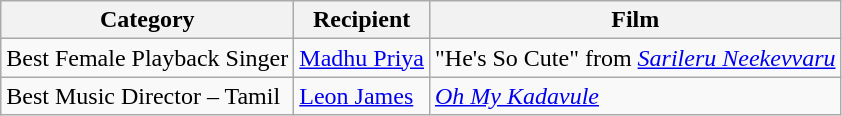<table class="wikitable">
<tr>
<th>Category</th>
<th>Recipient</th>
<th>Film</th>
</tr>
<tr>
<td>Best Female Playback Singer</td>
<td><a href='#'>Madhu Priya</a></td>
<td>"He's So Cute" from <em><a href='#'>Sarileru Neekevvaru</a></em></td>
</tr>
<tr>
<td>Best Music Director – Tamil</td>
<td><a href='#'>Leon James</a></td>
<td><em><a href='#'>Oh My Kadavule</a></em></td>
</tr>
</table>
